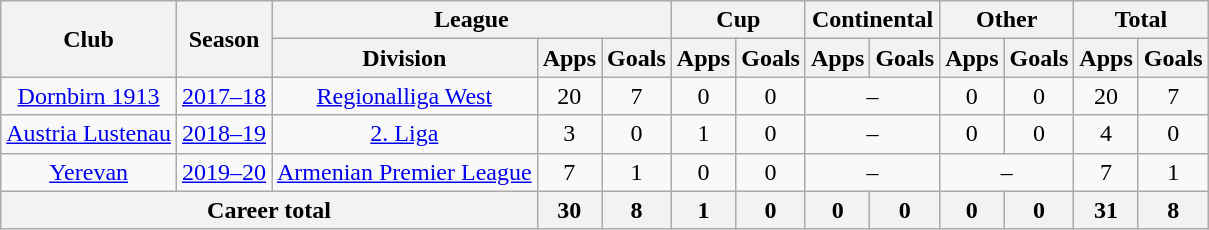<table class="wikitable" style="text-align: center">
<tr>
<th rowspan="2">Club</th>
<th rowspan="2">Season</th>
<th colspan="3">League</th>
<th colspan="2">Cup</th>
<th colspan="2">Continental</th>
<th colspan="2">Other</th>
<th colspan="2">Total</th>
</tr>
<tr>
<th>Division</th>
<th>Apps</th>
<th>Goals</th>
<th>Apps</th>
<th>Goals</th>
<th>Apps</th>
<th>Goals</th>
<th>Apps</th>
<th>Goals</th>
<th>Apps</th>
<th>Goals</th>
</tr>
<tr>
<td><a href='#'>Dornbirn 1913</a></td>
<td><a href='#'>2017–18</a></td>
<td><a href='#'>Regionalliga West</a></td>
<td>20</td>
<td>7</td>
<td>0</td>
<td>0</td>
<td colspan="2">–</td>
<td>0</td>
<td>0</td>
<td>20</td>
<td>7</td>
</tr>
<tr>
<td><a href='#'>Austria Lustenau</a></td>
<td><a href='#'>2018–19</a></td>
<td><a href='#'>2. Liga</a></td>
<td>3</td>
<td>0</td>
<td>1</td>
<td>0</td>
<td colspan="2">–</td>
<td>0</td>
<td>0</td>
<td>4</td>
<td>0</td>
</tr>
<tr>
<td><a href='#'>Yerevan</a></td>
<td><a href='#'>2019–20</a></td>
<td><a href='#'>Armenian Premier League</a></td>
<td>7</td>
<td>1</td>
<td>0</td>
<td>0</td>
<td colspan="2">–</td>
<td colspan="2">–</td>
<td>7</td>
<td>1</td>
</tr>
<tr>
<th colspan=3>Career total</th>
<th>30</th>
<th>8</th>
<th>1</th>
<th>0</th>
<th>0</th>
<th>0</th>
<th>0</th>
<th>0</th>
<th>31</th>
<th>8</th>
</tr>
</table>
